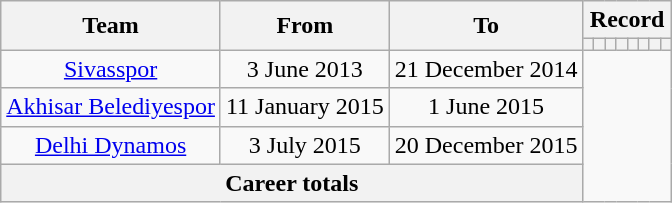<table class="wikitable" style="text-align: center">
<tr>
<th rowspan=2>Team</th>
<th rowspan=2>From</th>
<th rowspan=2>To</th>
<th colspan=8>Record</th>
</tr>
<tr>
<th></th>
<th></th>
<th></th>
<th></th>
<th></th>
<th></th>
<th></th>
<th></th>
</tr>
<tr>
<td><a href='#'>Sivasspor</a></td>
<td>3 June 2013</td>
<td>21 December 2014<br></td>
</tr>
<tr>
<td><a href='#'>Akhisar Belediyespor</a></td>
<td>11 January 2015</td>
<td>1 June 2015<br></td>
</tr>
<tr>
<td><a href='#'>Delhi Dynamos</a></td>
<td>3 July 2015</td>
<td>20 December 2015<br></td>
</tr>
<tr>
<th colspan=3>Career totals<br></th>
</tr>
</table>
